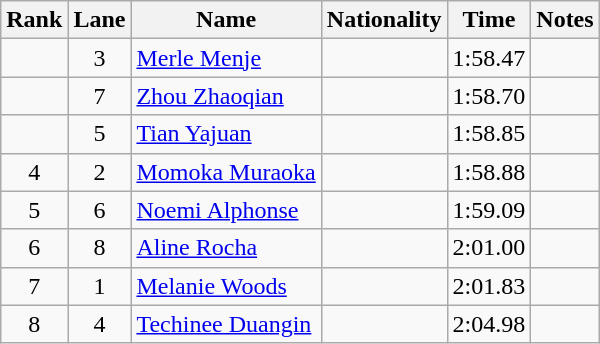<table class="wikitable sortable" style="text-align:center">
<tr>
<th>Rank</th>
<th>Lane</th>
<th>Name</th>
<th>Nationality</th>
<th>Time</th>
<th>Notes</th>
</tr>
<tr>
<td></td>
<td>3</td>
<td align=left><a href='#'>Merle Menje</a></td>
<td align=left></td>
<td>1:58.47</td>
<td></td>
</tr>
<tr>
<td></td>
<td>7</td>
<td align=left><a href='#'>Zhou Zhaoqian</a></td>
<td align=left></td>
<td>1:58.70</td>
<td></td>
</tr>
<tr>
<td></td>
<td>5</td>
<td align=left><a href='#'>Tian Yajuan</a></td>
<td align=left></td>
<td>1:58.85</td>
<td></td>
</tr>
<tr>
<td>4</td>
<td>2</td>
<td align=left><a href='#'>Momoka Muraoka</a></td>
<td align=left></td>
<td>1:58.88</td>
<td></td>
</tr>
<tr>
<td>5</td>
<td>6</td>
<td align=left><a href='#'>Noemi Alphonse</a></td>
<td align=left></td>
<td>1:59.09</td>
<td></td>
</tr>
<tr>
<td>6</td>
<td>8</td>
<td align=left><a href='#'>Aline Rocha</a></td>
<td align=left></td>
<td>2:01.00</td>
<td></td>
</tr>
<tr>
<td>7</td>
<td>1</td>
<td align=left><a href='#'>Melanie Woods</a></td>
<td align=left></td>
<td>2:01.83</td>
<td></td>
</tr>
<tr>
<td>8</td>
<td>4</td>
<td align=left><a href='#'>Techinee Duangin</a></td>
<td align=left></td>
<td>2:04.98</td>
<td></td>
</tr>
</table>
